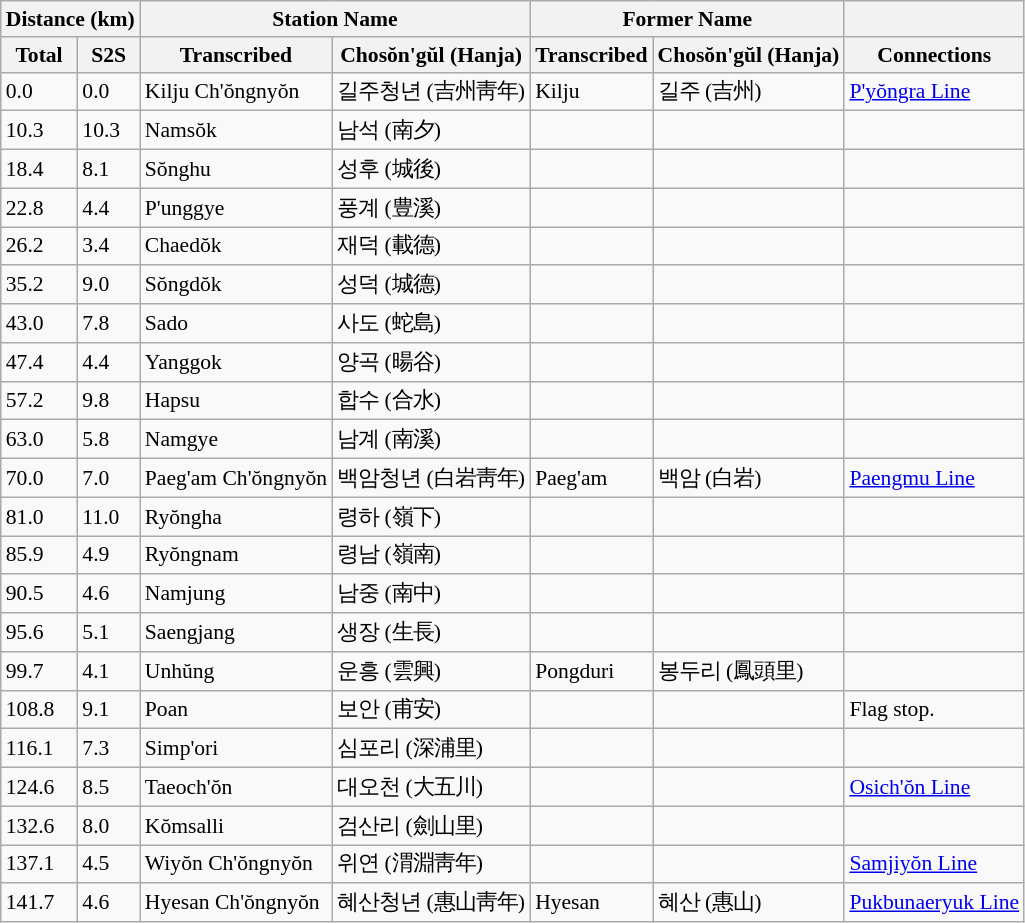<table class="wikitable" style="font-size:90%;">
<tr>
<th colspan="2">Distance (km)</th>
<th colspan="2">Station Name</th>
<th colspan="2">Former Name</th>
<th></th>
</tr>
<tr>
<th>Total</th>
<th>S2S</th>
<th>Transcribed</th>
<th>Chosŏn'gŭl (Hanja)</th>
<th>Transcribed</th>
<th>Chosŏn'gŭl (Hanja)</th>
<th>Connections</th>
</tr>
<tr>
<td>0.0</td>
<td>0.0</td>
<td>Kilju Ch'ŏngnyŏn</td>
<td>길주청년 (吉州靑年)</td>
<td>Kilju</td>
<td>길주 (吉州)</td>
<td><a href='#'>P'yŏngra Line</a></td>
</tr>
<tr>
<td>10.3</td>
<td>10.3</td>
<td>Namsŏk</td>
<td>남석 (南夕)</td>
<td></td>
<td></td>
<td></td>
</tr>
<tr>
<td>18.4</td>
<td>8.1</td>
<td>Sŏnghu</td>
<td>성후 (城後)</td>
<td></td>
<td></td>
<td></td>
</tr>
<tr>
<td>22.8</td>
<td>4.4</td>
<td>P'unggye</td>
<td>풍계 (豊溪)</td>
<td></td>
<td></td>
<td></td>
</tr>
<tr>
<td>26.2</td>
<td>3.4</td>
<td>Chaedŏk</td>
<td>재덕 (載德)</td>
<td></td>
<td></td>
<td></td>
</tr>
<tr>
<td>35.2</td>
<td>9.0</td>
<td>Sŏngdŏk</td>
<td>성덕 (城德)</td>
<td></td>
<td></td>
<td></td>
</tr>
<tr>
<td>43.0</td>
<td>7.8</td>
<td>Sado</td>
<td>사도 (蛇島)</td>
<td></td>
<td></td>
<td></td>
</tr>
<tr>
<td>47.4</td>
<td>4.4</td>
<td>Yanggok</td>
<td>양곡 (暘谷)</td>
<td></td>
<td></td>
<td></td>
</tr>
<tr>
<td>57.2</td>
<td>9.8</td>
<td>Hapsu</td>
<td>합수 (合水)</td>
<td></td>
<td></td>
<td></td>
</tr>
<tr>
<td>63.0</td>
<td>5.8</td>
<td>Namgye</td>
<td>남계 (南溪)</td>
<td></td>
<td></td>
<td></td>
</tr>
<tr>
<td>70.0</td>
<td>7.0</td>
<td>Paeg'am Ch'ŏngnyŏn</td>
<td>백암청년 (白岩靑年)</td>
<td>Paeg'am</td>
<td>백암 (白岩)</td>
<td><a href='#'>Paengmu Line</a></td>
</tr>
<tr>
<td>81.0</td>
<td>11.0</td>
<td>Ryŏngha</td>
<td>령하 (嶺下)</td>
<td></td>
<td></td>
<td></td>
</tr>
<tr>
<td>85.9</td>
<td>4.9</td>
<td>Ryŏngnam</td>
<td>령남 (嶺南)</td>
<td></td>
<td></td>
<td></td>
</tr>
<tr>
<td>90.5</td>
<td>4.6</td>
<td>Namjung</td>
<td>남중 (南中)</td>
<td></td>
<td></td>
<td></td>
</tr>
<tr>
<td>95.6</td>
<td>5.1</td>
<td>Saengjang</td>
<td>생장 (生長)</td>
<td></td>
<td></td>
<td></td>
</tr>
<tr>
<td>99.7</td>
<td>4.1</td>
<td>Unhŭng</td>
<td>운흥 (雲興)</td>
<td>Pongduri</td>
<td>봉두리 (鳳頭里)</td>
<td></td>
</tr>
<tr>
<td>108.8</td>
<td>9.1</td>
<td>Poan</td>
<td>보안 (甫安)</td>
<td></td>
<td></td>
<td>Flag stop.</td>
</tr>
<tr>
<td>116.1</td>
<td>7.3</td>
<td>Simp'ori</td>
<td>심포리 (深浦里)</td>
<td></td>
<td></td>
<td></td>
</tr>
<tr>
<td>124.6</td>
<td>8.5</td>
<td>Taeoch'ŏn</td>
<td>대오천 (大五川)</td>
<td></td>
<td></td>
<td><a href='#'>Osich'ŏn Line</a></td>
</tr>
<tr>
<td>132.6</td>
<td>8.0</td>
<td>Kŏmsalli</td>
<td>검산리 (劍山里)</td>
<td></td>
<td></td>
<td></td>
</tr>
<tr>
<td>137.1</td>
<td>4.5</td>
<td>Wiyŏn Ch'ŏngnyŏn</td>
<td>위연 (渭淵靑年)</td>
<td></td>
<td></td>
<td><a href='#'>Samjiyŏn Line</a></td>
</tr>
<tr>
<td>141.7</td>
<td>4.6</td>
<td>Hyesan Ch'ŏngnyŏn</td>
<td>혜산청년 (惠山靑年)</td>
<td>Hyesan</td>
<td>혜산 (惠山)</td>
<td><a href='#'>Pukbunaeryuk Line</a></td>
</tr>
</table>
